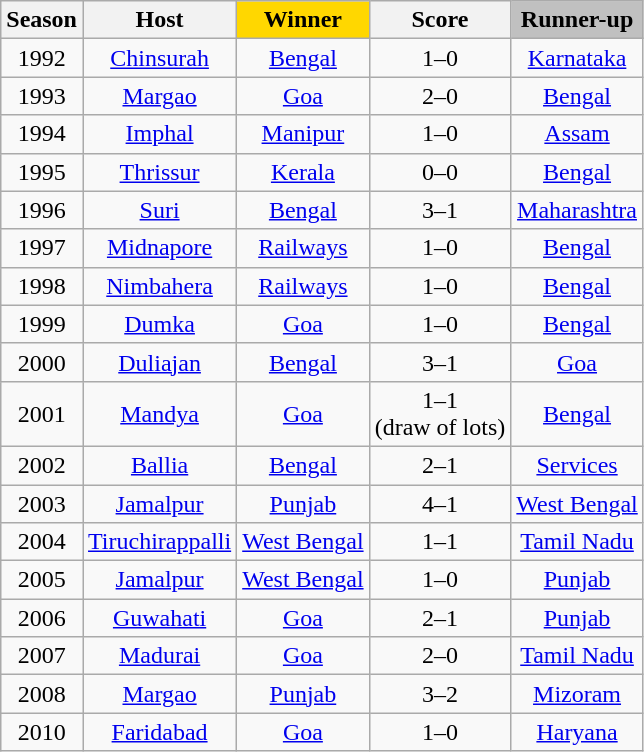<table class="wikitable sortable" style="text-align:center">
<tr>
<th>Season</th>
<th>Host</th>
<th style="background:gold">Winner</th>
<th>Score</th>
<th style="background:silver">Runner-up</th>
</tr>
<tr>
<td>1992</td>
<td><a href='#'>Chinsurah</a></td>
<td><a href='#'>Bengal</a></td>
<td>1–0</td>
<td><a href='#'>Karnataka</a></td>
</tr>
<tr>
<td>1993</td>
<td><a href='#'>Margao</a></td>
<td><a href='#'>Goa</a></td>
<td>2–0</td>
<td><a href='#'>Bengal</a></td>
</tr>
<tr>
<td>1994</td>
<td><a href='#'>Imphal</a></td>
<td><a href='#'>Manipur</a></td>
<td>1–0</td>
<td><a href='#'>Assam</a></td>
</tr>
<tr>
<td>1995</td>
<td><a href='#'>Thrissur</a></td>
<td><a href='#'>Kerala</a></td>
<td>0–0 </td>
<td><a href='#'>Bengal</a></td>
</tr>
<tr>
<td>1996</td>
<td><a href='#'>Suri</a></td>
<td><a href='#'>Bengal</a></td>
<td>3–1</td>
<td><a href='#'>Maharashtra</a></td>
</tr>
<tr>
<td>1997</td>
<td><a href='#'>Midnapore</a></td>
<td><a href='#'>Railways</a></td>
<td>1–0</td>
<td><a href='#'>Bengal</a></td>
</tr>
<tr>
<td>1998</td>
<td><a href='#'>Nimbahera</a></td>
<td><a href='#'>Railways</a></td>
<td>1–0</td>
<td><a href='#'>Bengal</a></td>
</tr>
<tr>
<td>1999</td>
<td><a href='#'>Dumka</a></td>
<td><a href='#'>Goa</a></td>
<td>1–0</td>
<td><a href='#'>Bengal</a></td>
</tr>
<tr>
<td>2000</td>
<td><a href='#'>Duliajan</a></td>
<td><a href='#'>Bengal</a></td>
<td>3–1</td>
<td><a href='#'>Goa</a></td>
</tr>
<tr>
<td>2001</td>
<td><a href='#'>Mandya</a></td>
<td><a href='#'>Goa</a></td>
<td>1–1<br>(draw of lots)</td>
<td><a href='#'>Bengal</a></td>
</tr>
<tr>
<td>2002</td>
<td><a href='#'>Ballia</a></td>
<td><a href='#'>Bengal</a></td>
<td>2–1</td>
<td><a href='#'>Services</a></td>
</tr>
<tr>
<td>2003</td>
<td><a href='#'>Jamalpur</a></td>
<td><a href='#'>Punjab</a></td>
<td>4–1</td>
<td><a href='#'>West Bengal</a></td>
</tr>
<tr>
<td>2004</td>
<td><a href='#'>Tiruchirappalli</a></td>
<td><a href='#'>West Bengal</a></td>
<td>1–1 </td>
<td><a href='#'>Tamil Nadu</a></td>
</tr>
<tr>
<td>2005</td>
<td><a href='#'>Jamalpur</a></td>
<td><a href='#'>West Bengal</a></td>
<td>1–0</td>
<td><a href='#'>Punjab</a></td>
</tr>
<tr>
<td>2006</td>
<td><a href='#'>Guwahati</a></td>
<td><a href='#'>Goa</a></td>
<td>2–1</td>
<td><a href='#'>Punjab</a></td>
</tr>
<tr>
<td>2007</td>
<td><a href='#'>Madurai</a></td>
<td><a href='#'>Goa</a></td>
<td>2–0</td>
<td><a href='#'>Tamil Nadu</a></td>
</tr>
<tr>
<td>2008</td>
<td><a href='#'>Margao</a></td>
<td><a href='#'>Punjab</a></td>
<td>3–2</td>
<td><a href='#'>Mizoram</a></td>
</tr>
<tr>
<td>2010</td>
<td><a href='#'>Faridabad</a></td>
<td><a href='#'>Goa</a></td>
<td>1–0</td>
<td><a href='#'>Haryana</a></td>
</tr>
</table>
